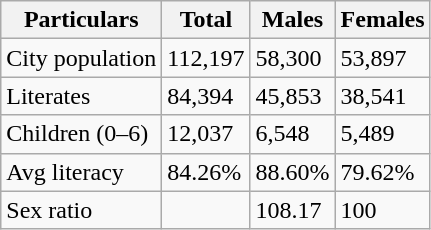<table class="wikitable">
<tr>
<th>Particulars</th>
<th>Total</th>
<th>Males</th>
<th>Females</th>
</tr>
<tr>
<td>City population</td>
<td>112,197</td>
<td>58,300</td>
<td>53,897</td>
</tr>
<tr>
<td>Literates</td>
<td>84,394</td>
<td>45,853</td>
<td>38,541</td>
</tr>
<tr>
<td>Children (0–6)</td>
<td>12,037</td>
<td>6,548</td>
<td>5,489</td>
</tr>
<tr>
<td>Avg literacy</td>
<td>84.26%</td>
<td>88.60%</td>
<td>79.62%</td>
</tr>
<tr>
<td>Sex ratio</td>
<td></td>
<td>108.17</td>
<td>100</td>
</tr>
</table>
